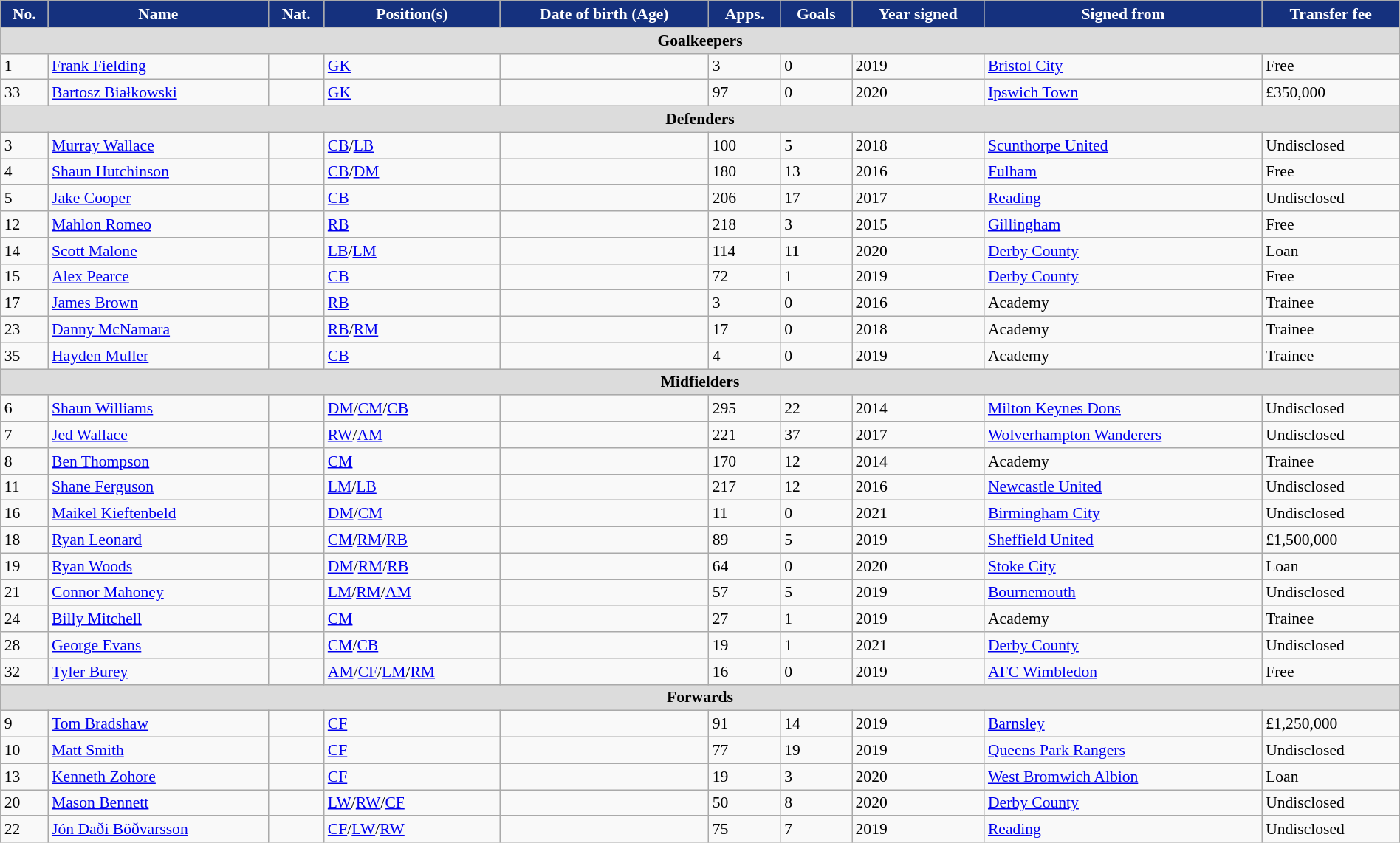<table class="wikitable" style="font-size:90%;width:100%">
<tr>
<th style="background:#15317E;color:white">No.</th>
<th style="background:#15317E;color:white">Name</th>
<th style="background:#15317E;color:white">Nat.</th>
<th style="background:#15317E;color:white">Position(s)</th>
<th style="background:#15317E;color:white">Date of birth (Age)</th>
<th style="background:#15317E;color:white">Apps.</th>
<th style="background:#15317E;color:white">Goals</th>
<th style="background:#15317E;color:white">Year signed</th>
<th style="background:#15317E;color:white">Signed from</th>
<th style="background:#15317E;color:white">Transfer fee</th>
</tr>
<tr>
<th colspan=11 style="background:#dcdcdc">Goalkeepers</th>
</tr>
<tr>
<td>1</td>
<td><a href='#'>Frank Fielding</a></td>
<td></td>
<td><a href='#'>GK</a></td>
<td></td>
<td>3</td>
<td>0</td>
<td>2019</td>
<td> <a href='#'>Bristol City</a></td>
<td>Free</td>
</tr>
<tr>
<td>33</td>
<td><a href='#'>Bartosz Białkowski</a></td>
<td></td>
<td><a href='#'>GK</a></td>
<td></td>
<td>97</td>
<td>0</td>
<td>2020</td>
<td> <a href='#'>Ipswich Town</a></td>
<td>£350,000</td>
</tr>
<tr>
<th colspan=11 style="background:#dcdcdc">Defenders</th>
</tr>
<tr>
<td>3</td>
<td><a href='#'>Murray Wallace</a></td>
<td></td>
<td><a href='#'>CB</a>/<a href='#'>LB</a></td>
<td></td>
<td>100</td>
<td>5</td>
<td>2018</td>
<td> <a href='#'>Scunthorpe United</a></td>
<td>Undisclosed</td>
</tr>
<tr>
<td>4</td>
<td><a href='#'>Shaun Hutchinson</a></td>
<td></td>
<td><a href='#'>CB</a>/<a href='#'>DM</a></td>
<td></td>
<td>180</td>
<td>13</td>
<td>2016</td>
<td> <a href='#'>Fulham</a></td>
<td>Free</td>
</tr>
<tr>
<td>5</td>
<td><a href='#'>Jake Cooper</a></td>
<td></td>
<td><a href='#'>CB</a></td>
<td></td>
<td>206</td>
<td>17</td>
<td>2017</td>
<td> <a href='#'>Reading</a></td>
<td>Undisclosed</td>
</tr>
<tr>
<td>12</td>
<td><a href='#'>Mahlon Romeo</a></td>
<td></td>
<td><a href='#'>RB</a></td>
<td></td>
<td>218</td>
<td>3</td>
<td>2015</td>
<td> <a href='#'>Gillingham</a></td>
<td>Free</td>
</tr>
<tr>
<td>14</td>
<td><a href='#'>Scott Malone</a></td>
<td></td>
<td><a href='#'>LB</a>/<a href='#'>LM</a></td>
<td></td>
<td>114</td>
<td>11</td>
<td>2020</td>
<td> <a href='#'>Derby County</a></td>
<td>Loan</td>
</tr>
<tr>
<td>15</td>
<td><a href='#'>Alex Pearce</a></td>
<td></td>
<td><a href='#'>CB</a></td>
<td></td>
<td>72</td>
<td>1</td>
<td>2019</td>
<td> <a href='#'>Derby County</a></td>
<td>Free</td>
</tr>
<tr>
<td>17</td>
<td><a href='#'>James Brown</a></td>
<td></td>
<td><a href='#'>RB</a></td>
<td></td>
<td>3</td>
<td>0</td>
<td>2016</td>
<td>Academy</td>
<td>Trainee</td>
</tr>
<tr>
<td>23</td>
<td><a href='#'>Danny McNamara</a></td>
<td></td>
<td><a href='#'>RB</a>/<a href='#'>RM</a></td>
<td></td>
<td>17</td>
<td>0</td>
<td>2018</td>
<td>Academy</td>
<td>Trainee</td>
</tr>
<tr>
<td>35</td>
<td><a href='#'>Hayden Muller</a></td>
<td></td>
<td><a href='#'>CB</a></td>
<td></td>
<td>4</td>
<td>0</td>
<td>2019</td>
<td>Academy</td>
<td>Trainee</td>
</tr>
<tr>
<th colspan=11 style="background:#dcdcdc">Midfielders</th>
</tr>
<tr>
<td>6</td>
<td><a href='#'>Shaun Williams</a></td>
<td></td>
<td><a href='#'>DM</a>/<a href='#'>CM</a>/<a href='#'>CB</a></td>
<td></td>
<td>295</td>
<td>22</td>
<td>2014</td>
<td> <a href='#'>Milton Keynes Dons</a></td>
<td>Undisclosed</td>
</tr>
<tr>
<td>7</td>
<td><a href='#'>Jed Wallace</a></td>
<td></td>
<td><a href='#'>RW</a>/<a href='#'>AM</a></td>
<td></td>
<td>221</td>
<td>37</td>
<td>2017</td>
<td> <a href='#'>Wolverhampton Wanderers</a></td>
<td>Undisclosed</td>
</tr>
<tr>
<td>8</td>
<td><a href='#'>Ben Thompson</a></td>
<td></td>
<td><a href='#'>CM</a></td>
<td></td>
<td>170</td>
<td>12</td>
<td>2014</td>
<td>Academy</td>
<td>Trainee</td>
</tr>
<tr>
<td>11</td>
<td><a href='#'>Shane Ferguson</a></td>
<td></td>
<td><a href='#'>LM</a>/<a href='#'>LB</a></td>
<td></td>
<td>217</td>
<td>12</td>
<td>2016</td>
<td> <a href='#'>Newcastle United</a></td>
<td>Undisclosed</td>
</tr>
<tr>
<td>16</td>
<td><a href='#'>Maikel Kieftenbeld</a></td>
<td></td>
<td><a href='#'>DM</a>/<a href='#'>CM</a></td>
<td></td>
<td>11</td>
<td>0</td>
<td>2021</td>
<td> <a href='#'>Birmingham City</a></td>
<td>Undisclosed</td>
</tr>
<tr>
<td>18</td>
<td><a href='#'>Ryan Leonard</a></td>
<td></td>
<td><a href='#'>CM</a>/<a href='#'>RM</a>/<a href='#'>RB</a></td>
<td></td>
<td>89</td>
<td>5</td>
<td>2019</td>
<td> <a href='#'>Sheffield United</a></td>
<td>£1,500,000</td>
</tr>
<tr>
<td>19</td>
<td><a href='#'>Ryan Woods</a></td>
<td></td>
<td><a href='#'>DM</a>/<a href='#'>RM</a>/<a href='#'>RB</a></td>
<td></td>
<td>64</td>
<td>0</td>
<td>2020</td>
<td> <a href='#'>Stoke City</a></td>
<td>Loan</td>
</tr>
<tr>
<td>21</td>
<td><a href='#'>Connor Mahoney</a></td>
<td></td>
<td><a href='#'>LM</a>/<a href='#'>RM</a>/<a href='#'>AM</a></td>
<td></td>
<td>57</td>
<td>5</td>
<td>2019</td>
<td> <a href='#'>Bournemouth</a></td>
<td>Undisclosed</td>
</tr>
<tr>
<td>24</td>
<td><a href='#'>Billy Mitchell</a></td>
<td></td>
<td><a href='#'>CM</a></td>
<td></td>
<td>27</td>
<td>1</td>
<td>2019</td>
<td>Academy</td>
<td>Trainee</td>
</tr>
<tr>
<td>28</td>
<td><a href='#'>George Evans</a></td>
<td></td>
<td><a href='#'>CM</a>/<a href='#'>CB</a></td>
<td></td>
<td>19</td>
<td>1</td>
<td>2021</td>
<td> <a href='#'>Derby County</a></td>
<td>Undisclosed</td>
</tr>
<tr>
<td>32</td>
<td><a href='#'>Tyler Burey</a></td>
<td></td>
<td><a href='#'>AM</a>/<a href='#'>CF</a>/<a href='#'>LM</a>/<a href='#'>RM</a></td>
<td></td>
<td>16</td>
<td>0</td>
<td>2019</td>
<td> <a href='#'>AFC Wimbledon</a></td>
<td>Free</td>
</tr>
<tr>
<th colspan=11 style="background:#dcdcdc">Forwards</th>
</tr>
<tr>
<td>9</td>
<td><a href='#'>Tom Bradshaw</a></td>
<td></td>
<td><a href='#'>CF</a></td>
<td></td>
<td>91</td>
<td>14</td>
<td>2019</td>
<td> <a href='#'>Barnsley</a></td>
<td>£1,250,000</td>
</tr>
<tr>
<td>10</td>
<td><a href='#'>Matt Smith</a></td>
<td></td>
<td><a href='#'>CF</a></td>
<td></td>
<td>77</td>
<td>19</td>
<td>2019</td>
<td> <a href='#'>Queens Park Rangers</a></td>
<td>Undisclosed</td>
</tr>
<tr>
<td>13</td>
<td><a href='#'>Kenneth Zohore</a></td>
<td></td>
<td><a href='#'>CF</a></td>
<td></td>
<td>19</td>
<td>3</td>
<td>2020</td>
<td> <a href='#'>West Bromwich Albion</a></td>
<td>Loan</td>
</tr>
<tr>
<td>20</td>
<td><a href='#'>Mason Bennett</a></td>
<td></td>
<td><a href='#'>LW</a>/<a href='#'>RW</a>/<a href='#'>CF</a></td>
<td></td>
<td>50</td>
<td>8</td>
<td>2020</td>
<td> <a href='#'>Derby County</a></td>
<td>Undisclosed</td>
</tr>
<tr>
<td>22</td>
<td><a href='#'>Jón Daði Böðvarsson</a></td>
<td></td>
<td><a href='#'>CF</a>/<a href='#'>LW</a>/<a href='#'>RW</a></td>
<td></td>
<td>75</td>
<td>7</td>
<td>2019</td>
<td> <a href='#'>Reading</a></td>
<td>Undisclosed</td>
</tr>
</table>
